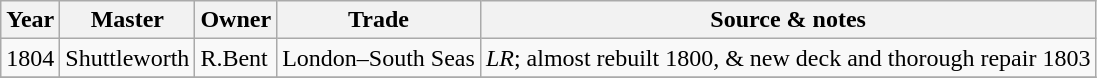<table class=" wikitable">
<tr>
<th>Year</th>
<th>Master</th>
<th>Owner</th>
<th>Trade</th>
<th>Source & notes</th>
</tr>
<tr>
<td>1804</td>
<td>Shuttleworth</td>
<td>R.Bent</td>
<td>London–South Seas</td>
<td><em>LR</em>; almost rebuilt 1800, & new deck and thorough repair 1803</td>
</tr>
<tr>
</tr>
</table>
